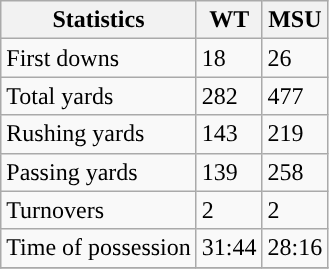<table class="wikitable">
<tr>
<th>Statistics</th>
<th>WT</th>
<th>MSU</th>
</tr>
<tr>
<td>First downs</td>
<td>18</td>
<td>26</td>
</tr>
<tr>
<td>Total yards</td>
<td>282</td>
<td>477</td>
</tr>
<tr>
<td>Rushing yards</td>
<td>143</td>
<td>219</td>
</tr>
<tr>
<td>Passing yards</td>
<td>139</td>
<td>258</td>
</tr>
<tr>
<td>Turnovers</td>
<td>2</td>
<td>2</td>
</tr>
<tr>
<td>Time of possession</td>
<td>31:44</td>
<td>28:16</td>
</tr>
<tr>
</tr>
</table>
